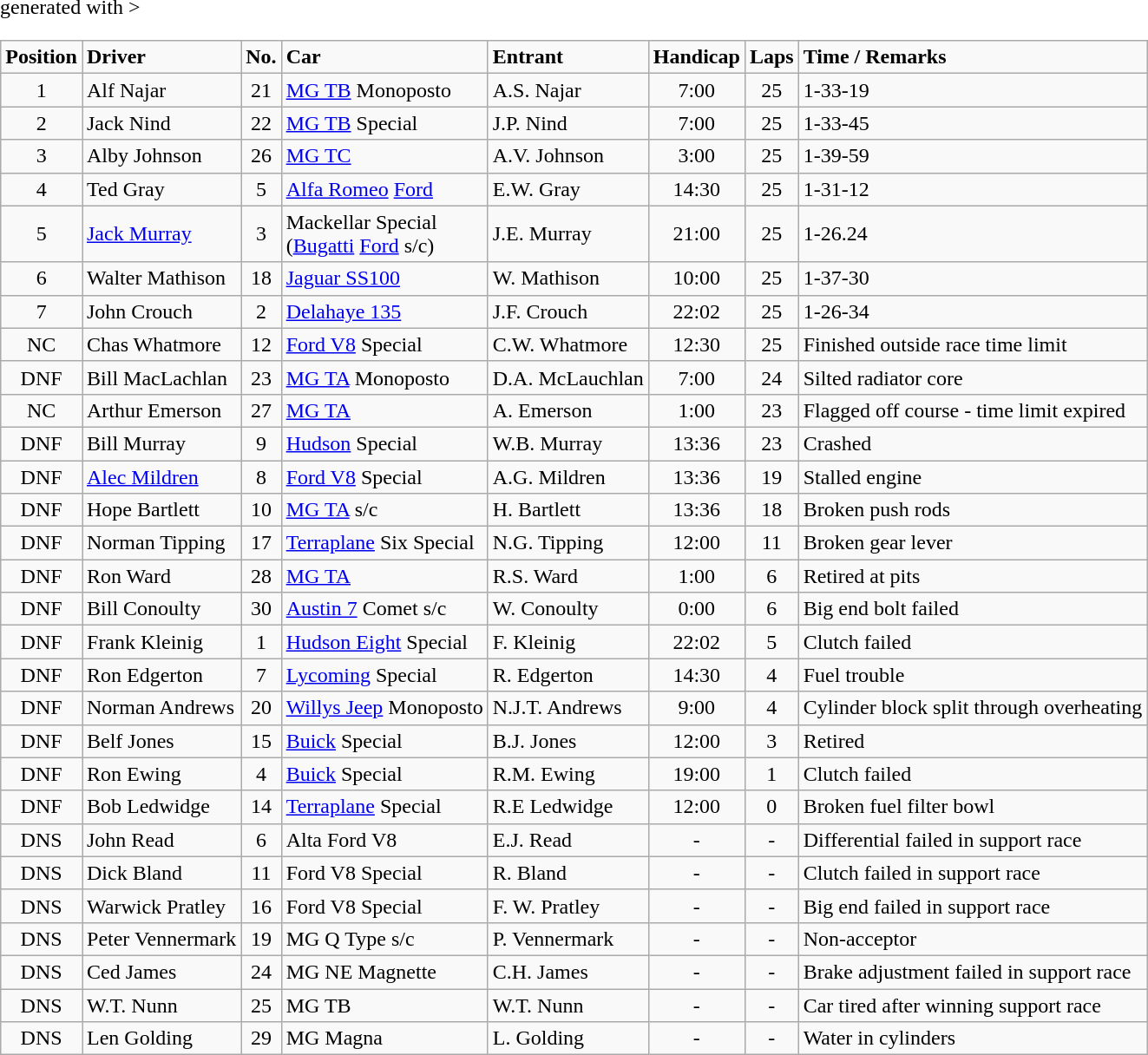<table class="wikitable" <hiddentext>generated with >
<tr style="font-weight:bold">
<td align="center">Position</td>
<td>Driver</td>
<td align="center">No.</td>
<td>Car</td>
<td>Entrant</td>
<td align="center">Handicap</td>
<td align="center">Laps</td>
<td>Time / Remarks</td>
</tr>
<tr>
<td align="center">1</td>
<td>Alf Najar</td>
<td align="center">21</td>
<td><a href='#'>MG TB</a> Monoposto</td>
<td>A.S. Najar</td>
<td align="center">7:00</td>
<td align="center">25</td>
<td>1-33-19</td>
</tr>
<tr>
<td align="center">2</td>
<td>Jack Nind</td>
<td align="center">22</td>
<td><a href='#'>MG TB</a> Special</td>
<td>J.P. Nind</td>
<td align="center">7:00</td>
<td align="center">25</td>
<td>1-33-45</td>
</tr>
<tr>
<td align="center">3</td>
<td>Alby Johnson</td>
<td align="center">26</td>
<td><a href='#'>MG TC</a></td>
<td>A.V. Johnson</td>
<td align="center">3:00</td>
<td align="center">25</td>
<td>1-39-59</td>
</tr>
<tr>
<td align="center">4</td>
<td>Ted Gray</td>
<td align="center">5</td>
<td><a href='#'>Alfa Romeo</a> <a href='#'>Ford</a></td>
<td>E.W. Gray</td>
<td align="center">14:30</td>
<td align="center">25</td>
<td>1-31-12</td>
</tr>
<tr>
<td align="center">5</td>
<td><a href='#'>Jack Murray</a></td>
<td align="center">3</td>
<td>Mackellar Special <br> (<a href='#'>Bugatti</a> <a href='#'>Ford</a> s/c)</td>
<td>J.E. Murray</td>
<td align="center">21:00</td>
<td align="center">25</td>
<td>1-26.24</td>
</tr>
<tr>
<td align="center">6</td>
<td>Walter Mathison</td>
<td align="center">18</td>
<td><a href='#'>Jaguar SS100</a></td>
<td>W. Mathison</td>
<td align="center">10:00</td>
<td align="center">25</td>
<td>1-37-30</td>
</tr>
<tr>
<td align="center">7</td>
<td>John Crouch</td>
<td align="center">2</td>
<td><a href='#'>Delahaye 135</a></td>
<td>J.F. Crouch</td>
<td align="center">22:02</td>
<td align="center">25</td>
<td>1-26-34</td>
</tr>
<tr>
<td align="center">NC</td>
<td>Chas Whatmore</td>
<td align="center">12</td>
<td><a href='#'>Ford V8</a> Special</td>
<td>C.W. Whatmore</td>
<td align="center">12:30</td>
<td align="center">25</td>
<td>Finished outside race time limit</td>
</tr>
<tr>
<td align="center">DNF</td>
<td>Bill MacLachlan</td>
<td align="center">23</td>
<td><a href='#'>MG TA</a> Monoposto</td>
<td>D.A. McLauchlan</td>
<td align="center">7:00</td>
<td align="center">24</td>
<td>Silted radiator core</td>
</tr>
<tr>
<td align="center">NC</td>
<td>Arthur Emerson</td>
<td align="center">27</td>
<td><a href='#'>MG TA</a></td>
<td>A. Emerson</td>
<td align="center">1:00</td>
<td align="center">23</td>
<td>Flagged off course - time limit expired</td>
</tr>
<tr>
<td align="center">DNF</td>
<td>Bill Murray</td>
<td align="center">9</td>
<td><a href='#'>Hudson</a> Special</td>
<td>W.B. Murray</td>
<td align="center">13:36</td>
<td align="center">23</td>
<td>Crashed</td>
</tr>
<tr>
<td align="center">DNF</td>
<td><a href='#'>Alec Mildren</a></td>
<td align="center">8</td>
<td><a href='#'>Ford V8</a> Special</td>
<td>A.G. Mildren</td>
<td align="center">13:36</td>
<td align="center">19</td>
<td>Stalled engine</td>
</tr>
<tr>
<td align="center">DNF</td>
<td>Hope Bartlett</td>
<td align="center">10</td>
<td><a href='#'>MG TA</a> s/c</td>
<td>H. Bartlett</td>
<td align="center">13:36</td>
<td align="center">18</td>
<td>Broken push rods</td>
</tr>
<tr>
<td align="center">DNF</td>
<td>Norman Tipping</td>
<td align="center">17</td>
<td><a href='#'>Terraplane</a> Six Special</td>
<td>N.G. Tipping</td>
<td align="center">12:00</td>
<td align="center">11</td>
<td>Broken gear lever</td>
</tr>
<tr>
<td align="center">DNF</td>
<td>Ron Ward</td>
<td align="center">28</td>
<td><a href='#'>MG TA</a></td>
<td>R.S. Ward</td>
<td align="center">1:00</td>
<td align="center">6</td>
<td>Retired at pits</td>
</tr>
<tr>
<td align="center">DNF</td>
<td>Bill Conoulty</td>
<td align="center">30</td>
<td><a href='#'>Austin 7</a> Comet s/c</td>
<td>W. Conoulty</td>
<td align="center">0:00</td>
<td align="center">6</td>
<td>Big end bolt failed</td>
</tr>
<tr>
<td align="center">DNF</td>
<td>Frank Kleinig</td>
<td align="center">1</td>
<td><a href='#'>Hudson Eight</a> Special</td>
<td>F. Kleinig</td>
<td align="center">22:02</td>
<td align="center">5</td>
<td>Clutch failed</td>
</tr>
<tr>
<td align="center">DNF</td>
<td>Ron Edgerton</td>
<td align="center">7</td>
<td><a href='#'>Lycoming</a> Special</td>
<td>R. Edgerton</td>
<td align="center">14:30</td>
<td align="center">4</td>
<td>Fuel trouble</td>
</tr>
<tr>
<td align="center">DNF</td>
<td>Norman Andrews</td>
<td align="center">20</td>
<td><a href='#'>Willys Jeep</a> Monoposto</td>
<td>N.J.T. Andrews</td>
<td align="center">9:00</td>
<td align="center">4</td>
<td>Cylinder block split through overheating</td>
</tr>
<tr>
<td align="center">DNF</td>
<td>Belf Jones</td>
<td align="center">15</td>
<td><a href='#'>Buick</a> Special</td>
<td>B.J. Jones</td>
<td align="center">12:00</td>
<td align="center">3</td>
<td>Retired</td>
</tr>
<tr>
<td align="center">DNF</td>
<td>Ron Ewing</td>
<td align="center">4</td>
<td><a href='#'>Buick</a> Special</td>
<td>R.M. Ewing</td>
<td align="center">19:00</td>
<td align="center">1</td>
<td>Clutch failed</td>
</tr>
<tr>
<td align="center">DNF</td>
<td>Bob Ledwidge</td>
<td align="center">14</td>
<td><a href='#'>Terraplane</a> Special</td>
<td>R.E Ledwidge</td>
<td align="center">12:00</td>
<td align="center">0</td>
<td>Broken fuel filter bowl</td>
</tr>
<tr>
<td align="center">DNS</td>
<td>John Read</td>
<td align="center">6</td>
<td>Alta Ford V8</td>
<td>E.J. Read</td>
<td align="center">-</td>
<td align="center">-</td>
<td>Differential failed in support race</td>
</tr>
<tr>
<td align="center">DNS</td>
<td>Dick Bland</td>
<td align="center">11</td>
<td>Ford V8 Special   </td>
<td>R. Bland</td>
<td align="center">-</td>
<td align="center">-</td>
<td>Clutch failed in support race</td>
</tr>
<tr>
<td align="center">DNS</td>
<td>Warwick Pratley</td>
<td align="center">16</td>
<td>Ford V8 Special   </td>
<td>F. W. Pratley</td>
<td align="center">-</td>
<td align="center">-</td>
<td>Big end failed in support race</td>
</tr>
<tr>
<td align="center">DNS</td>
<td>Peter Vennermark</td>
<td align="center">19</td>
<td>MG Q Type s/c</td>
<td>P. Vennermark</td>
<td align="center">-</td>
<td align="center">-</td>
<td>Non-acceptor</td>
</tr>
<tr>
<td align="center">DNS</td>
<td>Ced James</td>
<td align="center">24</td>
<td>MG NE Magnette</td>
<td>C.H. James</td>
<td align="center">-</td>
<td align="center">-</td>
<td>Brake adjustment failed in support race</td>
</tr>
<tr>
<td align="center">DNS</td>
<td>W.T. Nunn</td>
<td align="center">25</td>
<td>MG TB</td>
<td>W.T. Nunn</td>
<td align="center">-</td>
<td align="center">-</td>
<td>Car tired after winning support race</td>
</tr>
<tr>
<td align="center">DNS</td>
<td>Len Golding</td>
<td align="center">29</td>
<td>MG Magna</td>
<td>L. Golding</td>
<td align="center">-</td>
<td align="center">-</td>
<td>Water in cylinders</td>
</tr>
</table>
